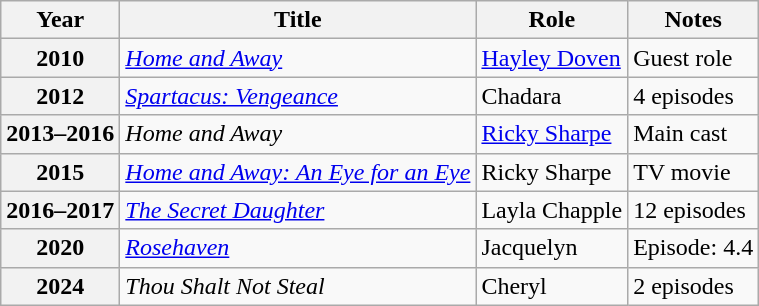<table class="wikitable sortable plainrowheaders">
<tr>
<th scope="col">Year</th>
<th scope="col">Title</th>
<th scope="col">Role</th>
<th scope="col" class="unsortable">Notes</th>
</tr>
<tr>
<th scope="row">2010</th>
<td><em><a href='#'>Home and Away</a></em></td>
<td><a href='#'>Hayley Doven</a></td>
<td>Guest role</td>
</tr>
<tr>
<th scope="row">2012</th>
<td><em><a href='#'>Spartacus: Vengeance</a></em></td>
<td>Chadara</td>
<td>4 episodes</td>
</tr>
<tr>
<th scope="row">2013–2016</th>
<td><em>Home and Away</em></td>
<td><a href='#'>Ricky Sharpe</a></td>
<td>Main cast</td>
</tr>
<tr>
<th scope="row">2015</th>
<td><em><a href='#'>Home and Away: An Eye for an Eye</a></em></td>
<td>Ricky Sharpe</td>
<td>TV movie</td>
</tr>
<tr>
<th scope="row">2016–2017</th>
<td><em><a href='#'>The Secret Daughter</a></em></td>
<td>Layla Chapple</td>
<td>12 episodes</td>
</tr>
<tr>
<th scope="row">2020</th>
<td><em><a href='#'>Rosehaven</a></em></td>
<td>Jacquelyn</td>
<td>Episode: 4.4</td>
</tr>
<tr>
<th scope="row">2024</th>
<td><em>Thou Shalt Not Steal</em></td>
<td>Cheryl</td>
<td>2 episodes</td>
</tr>
</table>
